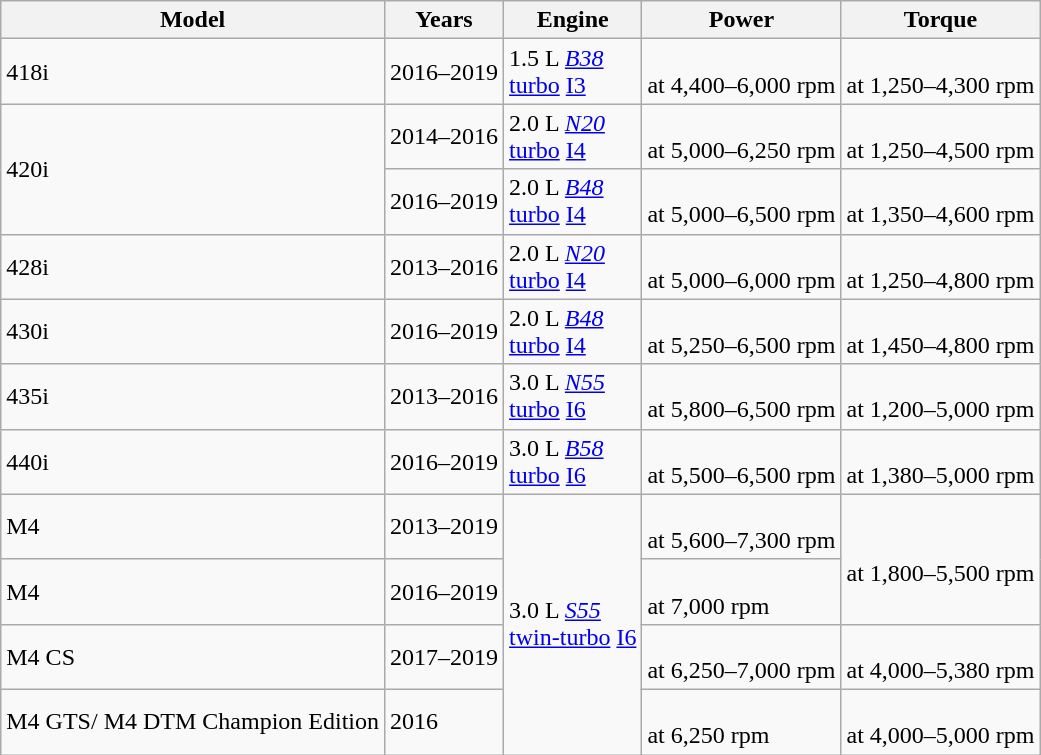<table class="wikitable sortable">
<tr>
<th>Model</th>
<th>Years</th>
<th>Engine</th>
<th>Power</th>
<th>Torque</th>
</tr>
<tr>
<td>418i</td>
<td>2016–2019</td>
<td>1.5 L <em><a href='#'>B38</a></em> <br> <a href='#'>turbo</a> <a href='#'>I3</a></td>
<td> <br> at 4,400–6,000 rpm</td>
<td> <br> at 1,250–4,300 rpm</td>
</tr>
<tr>
<td rowspan=2>420i</td>
<td>2014–2016</td>
<td>2.0 L <em><a href='#'>N20</a></em> <br> <a href='#'>turbo</a> <a href='#'>I4</a></td>
<td> <br> at 5,000–6,250 rpm</td>
<td> <br> at 1,250–4,500 rpm</td>
</tr>
<tr>
<td>2016–2019</td>
<td>2.0 L <em><a href='#'>B48</a></em> <br> <a href='#'>turbo</a> <a href='#'>I4</a></td>
<td> <br> at 5,000–6,500 rpm</td>
<td> <br> at 1,350–4,600 rpm</td>
</tr>
<tr>
<td>428i</td>
<td>2013–2016</td>
<td>2.0 L <em><a href='#'>N20</a></em> <br> <a href='#'>turbo</a> <a href='#'>I4</a></td>
<td> <br> at 5,000–6,000 rpm</td>
<td> <br> at 1,250–4,800 rpm</td>
</tr>
<tr>
<td>430i</td>
<td>2016–2019</td>
<td>2.0 L <em><a href='#'>B48</a></em> <br> <a href='#'>turbo</a> <a href='#'>I4</a></td>
<td> <br> at 5,250–6,500 rpm</td>
<td> <br> at 1,450–4,800 rpm</td>
</tr>
<tr>
<td>435i</td>
<td>2013–2016</td>
<td>3.0 L <em><a href='#'>N55</a></em> <br> <a href='#'>turbo</a> <a href='#'>I6</a></td>
<td> <br> at 5,800–6,500 rpm</td>
<td> <br> at 1,200–5,000 rpm</td>
</tr>
<tr>
<td>440i</td>
<td>2016–2019</td>
<td>3.0 L <em><a href='#'>B58</a></em> <br> <a href='#'>turbo</a> <a href='#'>I6</a></td>
<td> <br> at 5,500–6,500 rpm</td>
<td> <br> at 1,380–5,000 rpm</td>
</tr>
<tr>
<td>M4</td>
<td>2013–2019</td>
<td rowspan="4">3.0 L <em><a href='#'>S55</a></em> <br> <a href='#'>twin-turbo</a> <a href='#'>I6</a></td>
<td> <br> at 5,600–7,300 rpm</td>
<td rowspan="2"> <br> at 1,800–5,500 rpm</td>
</tr>
<tr>
<td>M4 </td>
<td>2016–2019</td>
<td> <br> at 7,000 rpm</td>
</tr>
<tr>
<td>M4 CS</td>
<td>2017–2019</td>
<td> <br> at 6,250–7,000 rpm</td>
<td> <br> at 4,000–5,380 rpm</td>
</tr>
<tr>
<td>M4 GTS/ M4 DTM Champion Edition</td>
<td>2016</td>
<td> <br> at 6,250 rpm</td>
<td> <br> at 4,000–5,000 rpm</td>
</tr>
</table>
